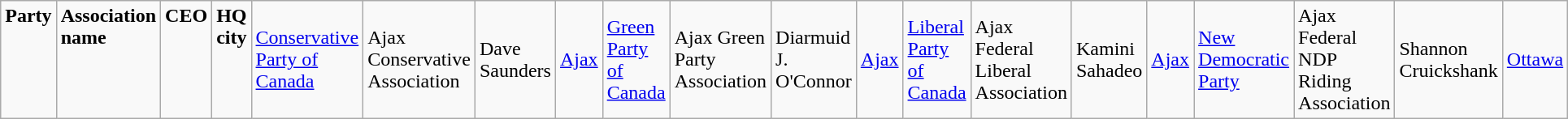<table class="wikitable">
<tr>
<td colspan="2" rowspan="1" align="left" valign="top"><strong>Party</strong></td>
<td valign="top"><strong>Association name</strong></td>
<td valign="top"><strong>CEO</strong></td>
<td valign="top"><strong>HQ city</strong><br></td>
<td><a href='#'>Conservative Party of Canada</a></td>
<td>Ajax Conservative Association</td>
<td>Dave Saunders</td>
<td><a href='#'>Ajax</a><br></td>
<td><a href='#'>Green Party of Canada</a></td>
<td>Ajax Green Party Association</td>
<td>Diarmuid J. O'Connor</td>
<td><a href='#'>Ajax</a><br></td>
<td><a href='#'>Liberal Party of Canada</a></td>
<td>Ajax Federal Liberal Association</td>
<td>Kamini Sahadeo</td>
<td><a href='#'>Ajax</a><br></td>
<td><a href='#'>New Democratic Party</a></td>
<td>Ajax Federal NDP Riding Association</td>
<td>Shannon Cruickshank</td>
<td><a href='#'>Ottawa</a></td>
</tr>
</table>
